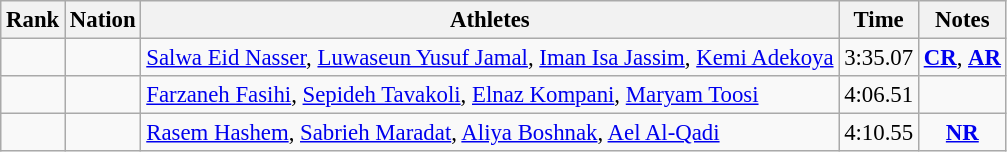<table class="wikitable sortable" style="text-align:center;font-size:95%">
<tr>
<th>Rank</th>
<th>Nation</th>
<th>Athletes</th>
<th>Time</th>
<th>Notes</th>
</tr>
<tr>
<td></td>
<td align=left></td>
<td align=left><a href='#'>Salwa Eid Nasser</a>, <a href='#'>Luwaseun Yusuf Jamal</a>, <a href='#'>Iman Isa Jassim</a>, <a href='#'>Kemi Adekoya</a></td>
<td>3:35.07</td>
<td><strong><a href='#'>CR</a></strong>, <strong><a href='#'>AR</a></strong></td>
</tr>
<tr>
<td></td>
<td align=left></td>
<td align=left><a href='#'>Farzaneh Fasihi</a>, <a href='#'>Sepideh Tavakoli</a>, <a href='#'>Elnaz Kompani</a>, <a href='#'>Maryam Toosi</a></td>
<td>4:06.51</td>
<td></td>
</tr>
<tr>
<td></td>
<td align=left></td>
<td align=left><a href='#'>Rasem Hashem</a>, <a href='#'>Sabrieh Maradat</a>, <a href='#'>Aliya Boshnak</a>, <a href='#'>Ael Al-Qadi</a></td>
<td>4:10.55</td>
<td><strong><a href='#'>NR</a></strong></td>
</tr>
</table>
